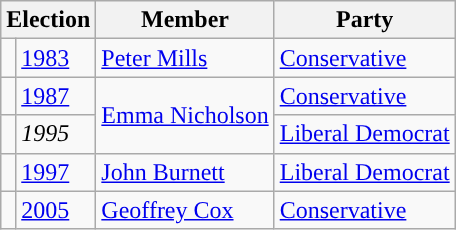<table class="wikitable">
<tr>
<th colspan="2">Election</th>
<th>Member</th>
<th>Party</th>
</tr>
<tr>
<td style="color:inherit;background-color: "></td>
<td><a href='#'>1983</a></td>
<td><a href='#'>Peter Mills</a></td>
<td><a href='#'>Conservative</a></td>
</tr>
<tr>
<td style="color:inherit;background-color: "></td>
<td><a href='#'>1987</a></td>
<td rowspan="2"><a href='#'>Emma Nicholson</a></td>
<td><a href='#'>Conservative</a></td>
</tr>
<tr>
<td style="color:inherit;background-color: "></td>
<td><em>1995</em></td>
<td><a href='#'>Liberal Democrat</a></td>
</tr>
<tr>
<td style="color:inherit;background-color: "></td>
<td><a href='#'>1997</a></td>
<td><a href='#'>John Burnett</a></td>
<td><a href='#'>Liberal Democrat</a></td>
</tr>
<tr>
<td style="color:inherit;background-color: "></td>
<td><a href='#'>2005</a></td>
<td><a href='#'>Geoffrey Cox</a></td>
<td><a href='#'>Conservative</a></td>
</tr>
</table>
